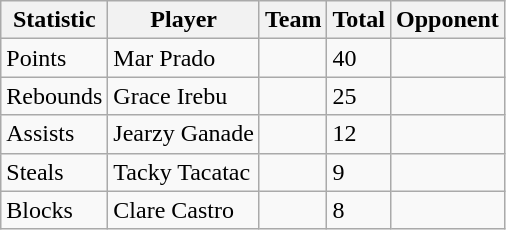<table class=wikitable>
<tr>
<th>Statistic</th>
<th>Player</th>
<th>Team</th>
<th>Total</th>
<th>Opponent</th>
</tr>
<tr>
<td>Points</td>
<td> Mar Prado</td>
<td></td>
<td>40</td>
<td></td>
</tr>
<tr>
<td>Rebounds</td>
<td> Grace Irebu</td>
<td></td>
<td>25</td>
<td></td>
</tr>
<tr>
<td>Assists</td>
<td> Jearzy Ganade</td>
<td></td>
<td>12</td>
<td></td>
</tr>
<tr>
<td>Steals</td>
<td> Tacky Tacatac</td>
<td></td>
<td>9</td>
<td></td>
</tr>
<tr>
<td>Blocks</td>
<td> Clare Castro</td>
<td></td>
<td>8</td>
<td></td>
</tr>
</table>
